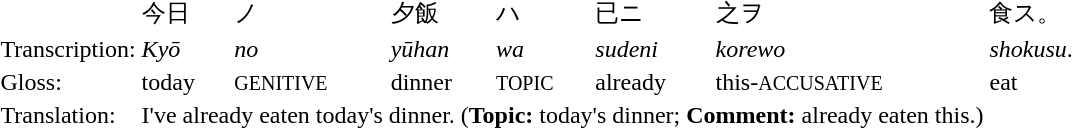<table>
<tr>
<td></td>
<td>今日</td>
<td>ノ</td>
<td>夕飯</td>
<td>ハ</td>
<td>已ニ</td>
<td>之ヲ</td>
<td>食ス。</td>
</tr>
<tr>
<td>Transcription:</td>
<td><em>Kyō</em></td>
<td><em>no</em></td>
<td><em>yūhan</em></td>
<td><em>wa</em></td>
<td><em>sudeni</em></td>
<td><em>korewo</em></td>
<td><em>shokusu</em>.</td>
</tr>
<tr>
<td>Gloss:</td>
<td>today</td>
<td><small>GENITIVE</small></td>
<td>dinner</td>
<td><small>TOPIC</small></td>
<td>already</td>
<td>this-<small>ACCUSATIVE</small></td>
<td>eat</td>
</tr>
<tr>
<td>Translation:</td>
<td colspan=6>I've already eaten today's dinner. (<strong>Topic:</strong> today's dinner; <strong>Comment:</strong> already eaten this.)</td>
</tr>
</table>
